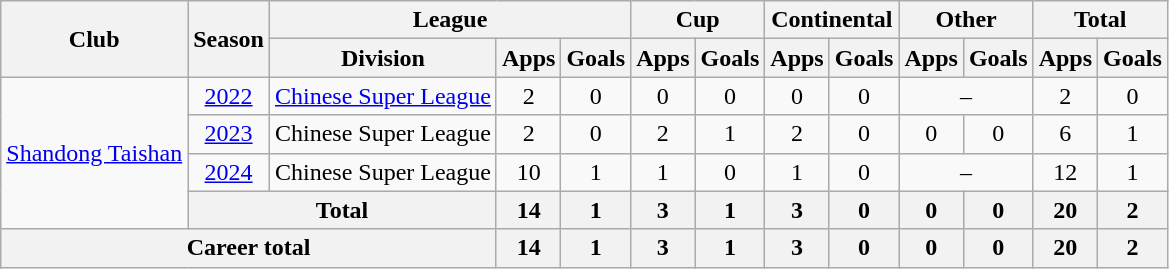<table class="wikitable" style="text-align: center">
<tr>
<th rowspan="2">Club</th>
<th rowspan="2">Season</th>
<th colspan="3">League</th>
<th colspan="2">Cup</th>
<th colspan="2">Continental</th>
<th colspan="2">Other</th>
<th colspan="2">Total</th>
</tr>
<tr>
<th>Division</th>
<th>Apps</th>
<th>Goals</th>
<th>Apps</th>
<th>Goals</th>
<th>Apps</th>
<th>Goals</th>
<th>Apps</th>
<th>Goals</th>
<th>Apps</th>
<th>Goals</th>
</tr>
<tr>
<td rowspan="4"><a href='#'>Shandong Taishan</a></td>
<td><a href='#'>2022</a></td>
<td><a href='#'>Chinese Super League</a></td>
<td>2</td>
<td>0</td>
<td>0</td>
<td>0</td>
<td>0</td>
<td>0</td>
<td colspan="2">–</td>
<td>2</td>
<td>0</td>
</tr>
<tr>
<td><a href='#'>2023</a></td>
<td>Chinese Super League</td>
<td>2</td>
<td>0</td>
<td>2</td>
<td>1</td>
<td>2</td>
<td>0</td>
<td>0</td>
<td>0</td>
<td>6</td>
<td>1</td>
</tr>
<tr>
<td><a href='#'>2024</a></td>
<td>Chinese Super League</td>
<td>10</td>
<td>1</td>
<td>1</td>
<td>0</td>
<td>1</td>
<td>0</td>
<td colspan="2">–</td>
<td>12</td>
<td>1</td>
</tr>
<tr>
<th colspan=2>Total</th>
<th>14</th>
<th>1</th>
<th>3</th>
<th>1</th>
<th>3</th>
<th>0</th>
<th>0</th>
<th>0</th>
<th>20</th>
<th>2</th>
</tr>
<tr>
<th colspan=3>Career total</th>
<th>14</th>
<th>1</th>
<th>3</th>
<th>1</th>
<th>3</th>
<th>0</th>
<th>0</th>
<th>0</th>
<th>20</th>
<th>2</th>
</tr>
</table>
